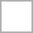<table style="border:solid 1px #aaa;" cellpadding="10" cellspacing="0">
<tr>
<td></td>
</tr>
</table>
